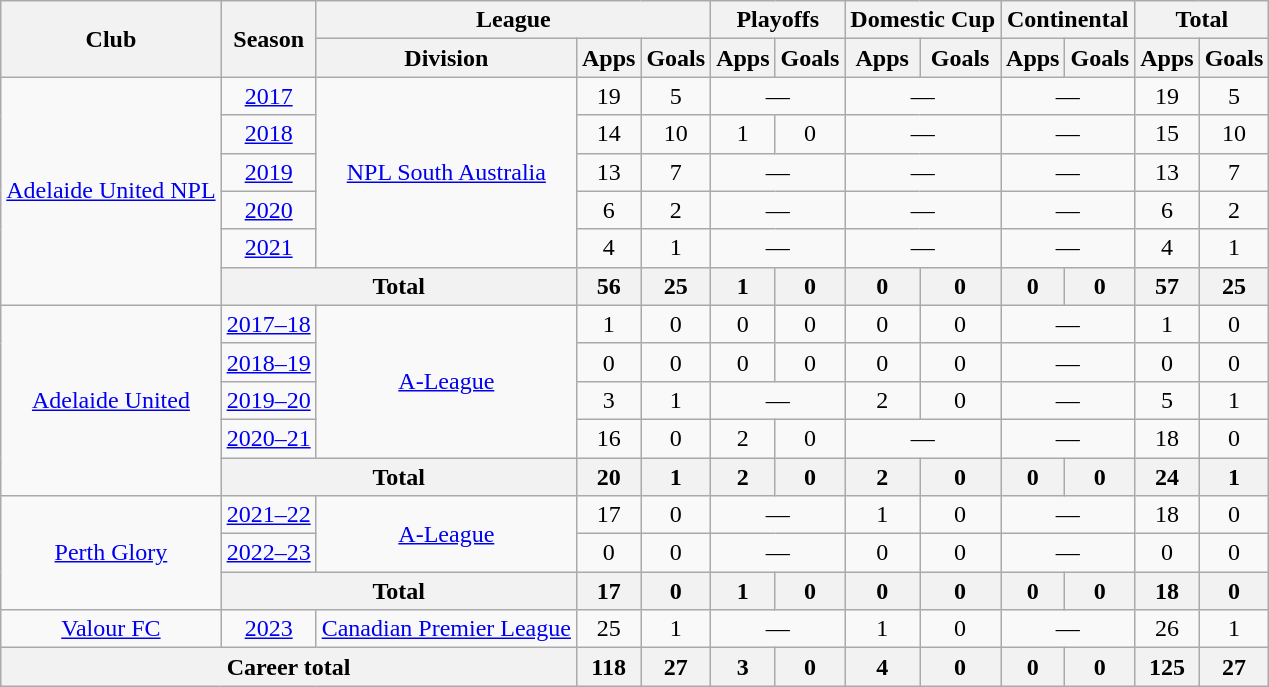<table class="wikitable" style="text-align: center;">
<tr>
<th rowspan="2">Club</th>
<th rowspan="2">Season</th>
<th colspan="3">League</th>
<th colspan="2">Playoffs</th>
<th colspan="2">Domestic Cup</th>
<th colspan="2">Continental</th>
<th colspan="2">Total</th>
</tr>
<tr>
<th>Division</th>
<th>Apps</th>
<th>Goals</th>
<th>Apps</th>
<th>Goals</th>
<th>Apps</th>
<th>Goals</th>
<th>Apps</th>
<th>Goals</th>
<th>Apps</th>
<th>Goals</th>
</tr>
<tr>
<td rowspan="6"><a href='#'>Adelaide United NPL</a></td>
<td><a href='#'>2017</a></td>
<td rowspan="5"><a href='#'>NPL South Australia</a></td>
<td>19</td>
<td>5</td>
<td colspan="2">—</td>
<td colspan="2">—</td>
<td colspan="2">—</td>
<td>19</td>
<td>5</td>
</tr>
<tr>
<td><a href='#'>2018</a></td>
<td>14</td>
<td>10</td>
<td>1</td>
<td>0</td>
<td colspan="2">—</td>
<td colspan="2">—</td>
<td>15</td>
<td>10</td>
</tr>
<tr>
<td><a href='#'>2019</a></td>
<td>13</td>
<td>7</td>
<td colspan="2">—</td>
<td colspan="2">—</td>
<td colspan="2">—</td>
<td>13</td>
<td>7</td>
</tr>
<tr>
<td><a href='#'>2020</a></td>
<td>6</td>
<td>2</td>
<td colspan="2">—</td>
<td colspan="2">—</td>
<td colspan="2">—</td>
<td>6</td>
<td>2</td>
</tr>
<tr>
<td><a href='#'>2021</a></td>
<td>4</td>
<td>1</td>
<td colspan="2">—</td>
<td colspan="2">—</td>
<td colspan="2">—</td>
<td>4</td>
<td>1</td>
</tr>
<tr>
<th colspan="2">Total</th>
<th>56</th>
<th>25</th>
<th>1</th>
<th>0</th>
<th>0</th>
<th>0</th>
<th>0</th>
<th>0</th>
<th>57</th>
<th>25</th>
</tr>
<tr>
<td rowspan="5"><a href='#'>Adelaide United</a></td>
<td><a href='#'>2017–18</a></td>
<td rowspan="4"><a href='#'>A-League</a></td>
<td>1</td>
<td>0</td>
<td>0</td>
<td>0</td>
<td>0</td>
<td>0</td>
<td colspan="2">—</td>
<td>1</td>
<td>0</td>
</tr>
<tr>
<td><a href='#'>2018–19</a></td>
<td>0</td>
<td>0</td>
<td>0</td>
<td>0</td>
<td>0</td>
<td>0</td>
<td colspan="2">—</td>
<td>0</td>
<td>0</td>
</tr>
<tr>
<td><a href='#'>2019–20</a></td>
<td>3</td>
<td>1</td>
<td colspan="2">—</td>
<td>2</td>
<td>0</td>
<td colspan="2">—</td>
<td>5</td>
<td>1</td>
</tr>
<tr>
<td><a href='#'>2020–21</a></td>
<td>16</td>
<td>0</td>
<td>2</td>
<td>0</td>
<td colspan="2">—</td>
<td colspan="2">—</td>
<td>18</td>
<td>0</td>
</tr>
<tr>
<th colspan="2">Total</th>
<th>20</th>
<th>1</th>
<th>2</th>
<th>0</th>
<th>2</th>
<th>0</th>
<th>0</th>
<th>0</th>
<th>24</th>
<th>1</th>
</tr>
<tr>
<td rowspan="3"><a href='#'>Perth Glory</a></td>
<td><a href='#'>2021–22</a></td>
<td rowspan="2"><a href='#'>A-League</a></td>
<td>17</td>
<td>0</td>
<td colspan="2">—</td>
<td>1</td>
<td>0</td>
<td colspan="2">—</td>
<td>18</td>
<td>0</td>
</tr>
<tr>
<td><a href='#'>2022–23</a></td>
<td>0</td>
<td>0</td>
<td colspan="2">—</td>
<td>0</td>
<td>0</td>
<td colspan="2">—</td>
<td>0</td>
<td>0</td>
</tr>
<tr>
<th colspan="2">Total</th>
<th>17</th>
<th>0</th>
<th>1</th>
<th>0</th>
<th>0</th>
<th>0</th>
<th>0</th>
<th>0</th>
<th>18</th>
<th>0</th>
</tr>
<tr>
<td><a href='#'>Valour FC</a></td>
<td><a href='#'>2023</a></td>
<td><a href='#'>Canadian Premier League</a></td>
<td>25</td>
<td>1</td>
<td colspan="2">—</td>
<td>1</td>
<td>0</td>
<td colspan="2">—</td>
<td>26</td>
<td>1</td>
</tr>
<tr>
<th colspan="3">Career total</th>
<th>118</th>
<th>27</th>
<th>3</th>
<th>0</th>
<th>4</th>
<th>0</th>
<th>0</th>
<th>0</th>
<th>125</th>
<th>27</th>
</tr>
</table>
